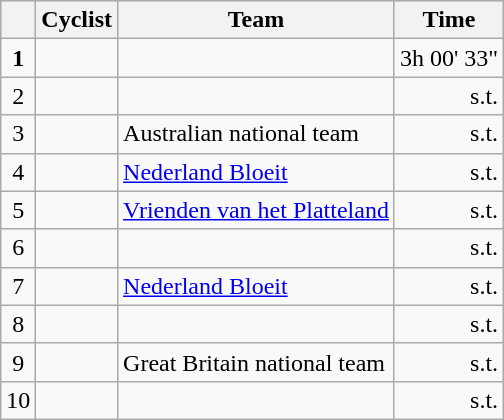<table class="wikitable">
<tr style="background:#ccccff;">
<th></th>
<th>Cyclist</th>
<th>Team</th>
<th>Time</th>
</tr>
<tr>
<td align=center><strong>1</strong></td>
<td></td>
<td></td>
<td align=right>3h 00' 33"</td>
</tr>
<tr>
<td align=center>2</td>
<td></td>
<td></td>
<td align=right>s.t.</td>
</tr>
<tr>
<td align=center>3</td>
<td></td>
<td>Australian national team</td>
<td align=right>s.t.</td>
</tr>
<tr>
<td align=center>4</td>
<td></td>
<td><a href='#'>Nederland Bloeit</a></td>
<td align=right>s.t.</td>
</tr>
<tr>
<td align=center>5</td>
<td></td>
<td><a href='#'>Vrienden van het Platteland</a></td>
<td align=right>s.t.</td>
</tr>
<tr>
<td align=center>6</td>
<td></td>
<td></td>
<td align=right>s.t.</td>
</tr>
<tr>
<td align=center>7</td>
<td></td>
<td><a href='#'>Nederland Bloeit</a></td>
<td align=right>s.t.</td>
</tr>
<tr>
<td align=center>8</td>
<td></td>
<td></td>
<td align=right>s.t.</td>
</tr>
<tr>
<td align=center>9</td>
<td></td>
<td>Great Britain national team</td>
<td align=right>s.t.</td>
</tr>
<tr>
<td align=center>10</td>
<td></td>
<td></td>
<td align=right>s.t.</td>
</tr>
</table>
